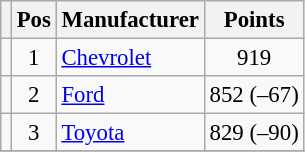<table class="wikitable" style="font-size: 95%;">
<tr>
<th></th>
<th>Pos</th>
<th>Manufacturer</th>
<th>Points</th>
</tr>
<tr>
<td align="left"></td>
<td style="text-align:center;">1</td>
<td><a href='#'>Chevrolet</a></td>
<td style="text-align:center;">919</td>
</tr>
<tr>
<td align="left"></td>
<td style="text-align:center;">2</td>
<td><a href='#'>Ford</a></td>
<td style="text-align:center;">852 (–67)</td>
</tr>
<tr>
<td align="left"></td>
<td style="text-align:center;">3</td>
<td><a href='#'>Toyota</a></td>
<td style="text-align:center;">829 (–90)</td>
</tr>
<tr class="sortbottom">
</tr>
</table>
